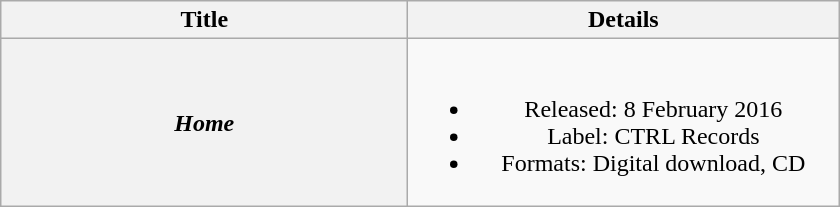<table class="wikitable plainrowheaders" style="text-align:center;">
<tr>
<th scope="col" style="width:16.5em;">Title</th>
<th scope="col" style="width:17.5em;">Details</th>
</tr>
<tr>
<th scope="row"><em>Home</em></th>
<td><br><ul><li>Released: 8 February 2016</li><li>Label: CTRL Records</li><li>Formats: Digital download, CD</li></ul></td>
</tr>
</table>
